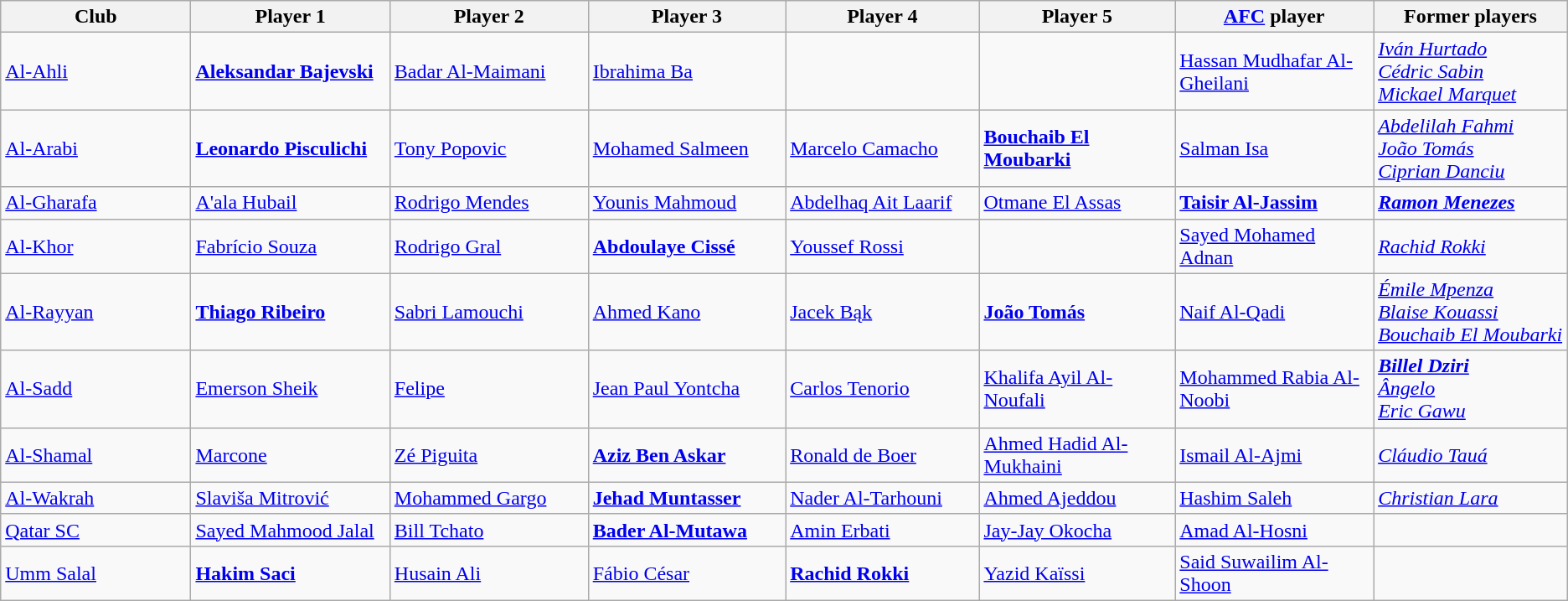<table class="wikitable">
<tr>
<th width ="175">Club</th>
<th width ="175">Player 1</th>
<th width ="175">Player 2</th>
<th width ="175">Player 3</th>
<th width ="175">Player 4</th>
<th width ="175">Player 5</th>
<th width ="175"><a href='#'>AFC</a> player</th>
<th width ="175">Former players</th>
</tr>
<tr>
<td><a href='#'>Al-Ahli</a></td>
<td> <strong><a href='#'>Aleksandar Bajevski</a></strong></td>
<td> <a href='#'>Badar Al-Maimani</a></td>
<td> <a href='#'>Ibrahima Ba</a></td>
<td></td>
<td></td>
<td> <a href='#'>Hassan Mudhafar Al-Gheilani</a></td>
<td> <em><a href='#'>Iván Hurtado</a></em> <br>  <em><a href='#'>Cédric Sabin</a></em> <br>  <em><a href='#'>Mickael Marquet</a></em></td>
</tr>
<tr>
<td><a href='#'>Al-Arabi</a></td>
<td> <strong><a href='#'>Leonardo Pisculichi</a></strong></td>
<td> <a href='#'>Tony Popovic</a></td>
<td> <a href='#'>Mohamed Salmeen</a></td>
<td> <a href='#'>Marcelo Camacho</a></td>
<td> <strong><a href='#'>Bouchaib El Moubarki</a></strong></td>
<td> <a href='#'>Salman Isa</a></td>
<td> <em><a href='#'>Abdelilah Fahmi</a></em> <br>  <em><a href='#'>João Tomás</a></em> <br>  <em><a href='#'>Ciprian Danciu</a></em></td>
</tr>
<tr>
<td><a href='#'>Al-Gharafa</a></td>
<td> <a href='#'>A'ala Hubail</a></td>
<td> <a href='#'>Rodrigo Mendes</a></td>
<td> <a href='#'>Younis Mahmoud</a></td>
<td> <a href='#'>Abdelhaq Ait Laarif</a></td>
<td> <a href='#'>Otmane El Assas</a></td>
<td> <strong><a href='#'>Taisir Al-Jassim</a></strong></td>
<td> <strong><em><a href='#'>Ramon Menezes</a></em></strong></td>
</tr>
<tr>
<td><a href='#'>Al-Khor</a></td>
<td> <a href='#'>Fabrício Souza</a></td>
<td> <a href='#'>Rodrigo Gral</a></td>
<td> <strong><a href='#'>Abdoulaye Cissé</a></strong></td>
<td> <a href='#'>Youssef Rossi</a></td>
<td></td>
<td> <a href='#'>Sayed Mohamed Adnan</a></td>
<td> <em><a href='#'>Rachid Rokki</a></em></td>
</tr>
<tr>
<td><a href='#'>Al-Rayyan</a></td>
<td> <strong><a href='#'>Thiago Ribeiro</a></strong></td>
<td> <a href='#'>Sabri Lamouchi</a></td>
<td> <a href='#'>Ahmed Kano</a></td>
<td> <a href='#'>Jacek Bąk</a></td>
<td> <strong><a href='#'>João Tomás</a></strong></td>
<td> <a href='#'>Naif Al-Qadi</a></td>
<td> <em><a href='#'>Émile Mpenza</a></em> <br>  <em><a href='#'>Blaise Kouassi</a></em> <br>  <em><a href='#'>Bouchaib El Moubarki</a></em></td>
</tr>
<tr>
<td><a href='#'>Al-Sadd</a></td>
<td> <a href='#'>Emerson Sheik</a></td>
<td> <a href='#'>Felipe</a></td>
<td> <a href='#'>Jean Paul Yontcha</a></td>
<td> <a href='#'>Carlos Tenorio</a></td>
<td> <a href='#'>Khalifa Ayil Al-Noufali</a></td>
<td> <a href='#'>Mohammed Rabia Al-Noobi</a></td>
<td> <strong><em><a href='#'>Billel Dziri</a></em></strong><br> <em><a href='#'>Ângelo</a></em><br> <em><a href='#'>Eric Gawu</a></em></td>
</tr>
<tr>
<td><a href='#'>Al-Shamal</a></td>
<td> <a href='#'>Marcone</a></td>
<td> <a href='#'>Zé Piguita</a></td>
<td> <strong><a href='#'>Aziz Ben Askar</a></strong></td>
<td> <a href='#'>Ronald de Boer</a></td>
<td> <a href='#'>Ahmed Hadid Al-Mukhaini</a></td>
<td> <a href='#'>Ismail Al-Ajmi</a></td>
<td> <em><a href='#'>Cláudio Tauá</a></em></td>
</tr>
<tr>
<td><a href='#'>Al-Wakrah</a></td>
<td> <a href='#'>Slaviša Mitrović</a></td>
<td> <a href='#'>Mohammed Gargo</a></td>
<td> <strong><a href='#'>Jehad Muntasser</a></strong></td>
<td> <a href='#'>Nader Al-Tarhouni</a></td>
<td> <a href='#'>Ahmed Ajeddou</a></td>
<td> <a href='#'>Hashim Saleh</a></td>
<td> <em><a href='#'>Christian Lara</a></em></td>
</tr>
<tr>
<td><a href='#'>Qatar SC</a></td>
<td> <a href='#'>Sayed Mahmood Jalal</a></td>
<td> <a href='#'>Bill Tchato</a></td>
<td> <strong><a href='#'>Bader Al-Mutawa</a></strong></td>
<td> <a href='#'>Amin Erbati</a></td>
<td> <a href='#'>Jay-Jay Okocha</a></td>
<td> <a href='#'>Amad Al-Hosni</a></td>
<td></td>
</tr>
<tr>
<td><a href='#'>Umm Salal</a></td>
<td> <strong><a href='#'>Hakim Saci</a></strong></td>
<td> <a href='#'>Husain Ali</a></td>
<td> <a href='#'>Fábio César</a></td>
<td> <strong><a href='#'>Rachid Rokki</a></strong></td>
<td> <a href='#'>Yazid Kaïssi</a></td>
<td> <a href='#'>Said Suwailim Al-Shoon</a></td>
<td></td>
</tr>
</table>
